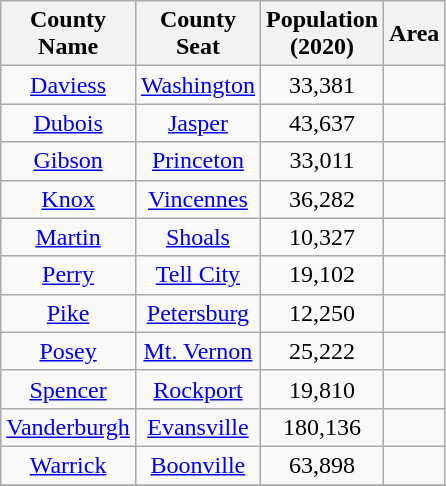<table class="wikitable sortable" style="text-align:center;">
<tr>
<th>County<br>Name</th>
<th>County<br>Seat</th>
<th>Population<br>(2020)</th>
<th>Area</th>
</tr>
<tr>
<td><a href='#'>Daviess</a></td>
<td><a href='#'>Washington</a></td>
<td>33,381</td>
<td></td>
</tr>
<tr>
<td><a href='#'>Dubois</a></td>
<td><a href='#'>Jasper</a></td>
<td>43,637</td>
<td></td>
</tr>
<tr>
<td><a href='#'>Gibson</a></td>
<td><a href='#'>Princeton</a></td>
<td>33,011</td>
<td></td>
</tr>
<tr>
<td><a href='#'>Knox</a></td>
<td><a href='#'>Vincennes</a></td>
<td>36,282</td>
<td></td>
</tr>
<tr>
<td><a href='#'>Martin</a></td>
<td><a href='#'>Shoals</a></td>
<td>10,327</td>
<td></td>
</tr>
<tr>
<td><a href='#'>Perry</a></td>
<td><a href='#'>Tell City</a></td>
<td>19,102</td>
<td></td>
</tr>
<tr>
<td><a href='#'>Pike</a></td>
<td><a href='#'>Petersburg</a></td>
<td>12,250</td>
<td></td>
</tr>
<tr>
<td><a href='#'>Posey</a></td>
<td><a href='#'>Mt. Vernon</a></td>
<td>25,222</td>
<td></td>
</tr>
<tr>
<td><a href='#'>Spencer</a></td>
<td><a href='#'>Rockport</a></td>
<td>19,810</td>
<td></td>
</tr>
<tr>
<td><a href='#'>Vanderburgh</a></td>
<td><a href='#'>Evansville</a></td>
<td>180,136</td>
<td></td>
</tr>
<tr>
<td><a href='#'>Warrick</a></td>
<td><a href='#'>Boonville</a></td>
<td>63,898</td>
<td></td>
</tr>
<tr>
</tr>
</table>
